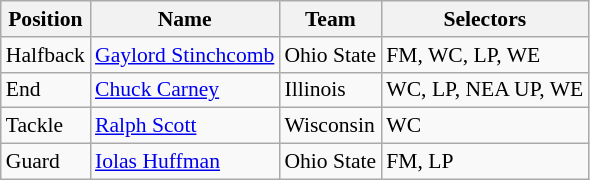<table class="wikitable" style="font-size: 90%">
<tr>
<th>Position</th>
<th>Name</th>
<th>Team</th>
<th>Selectors</th>
</tr>
<tr>
<td>Halfback</td>
<td><a href='#'>Gaylord Stinchcomb</a></td>
<td>Ohio State</td>
<td>FM, WC, LP, WE</td>
</tr>
<tr>
<td>End</td>
<td><a href='#'>Chuck Carney</a></td>
<td>Illinois</td>
<td>WC, LP, NEA UP, WE</td>
</tr>
<tr>
<td>Tackle</td>
<td><a href='#'>Ralph Scott</a></td>
<td>Wisconsin</td>
<td>WC</td>
</tr>
<tr>
<td>Guard</td>
<td><a href='#'>Iolas Huffman</a></td>
<td>Ohio State</td>
<td>FM, LP</td>
</tr>
</table>
